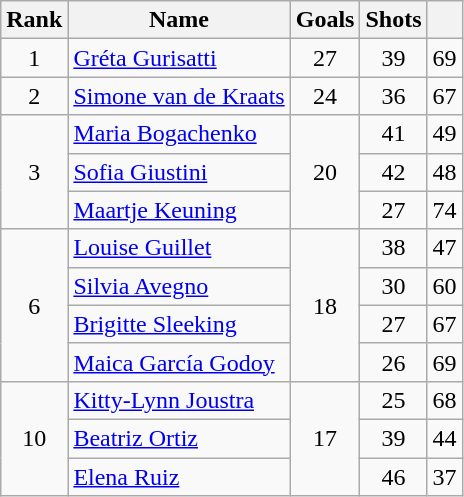<table class="wikitable sortable" style="text-align: center;">
<tr>
<th>Rank</th>
<th>Name</th>
<th>Goals</th>
<th>Shots</th>
<th></th>
</tr>
<tr>
<td>1</td>
<td align="left"> <a href='#'>Gréta Gurisatti</a></td>
<td>27</td>
<td>39</td>
<td>69</td>
</tr>
<tr>
<td>2</td>
<td align="left"> <a href='#'>Simone van de Kraats</a></td>
<td>24</td>
<td>36</td>
<td>67</td>
</tr>
<tr>
<td rowspan=3>3</td>
<td align="left"> <a href='#'>Maria Bogachenko</a></td>
<td rowspan=3>20</td>
<td>41</td>
<td>49</td>
</tr>
<tr>
<td align="left"> <a href='#'>Sofia Giustini</a></td>
<td>42</td>
<td>48</td>
</tr>
<tr>
<td align="left"> <a href='#'>Maartje Keuning</a></td>
<td>27</td>
<td>74</td>
</tr>
<tr>
<td rowspan=4>6</td>
<td align="left"> <a href='#'>Louise Guillet</a></td>
<td rowspan=4>18</td>
<td>38</td>
<td>47</td>
</tr>
<tr>
<td align="left"> <a href='#'>Silvia Avegno</a></td>
<td>30</td>
<td>60</td>
</tr>
<tr>
<td align="left"> <a href='#'>Brigitte Sleeking</a></td>
<td>27</td>
<td>67</td>
</tr>
<tr>
<td align="left"> <a href='#'>Maica García Godoy</a></td>
<td>26</td>
<td>69</td>
</tr>
<tr>
<td rowspan=3>10</td>
<td align="left"> <a href='#'>Kitty-Lynn Joustra</a></td>
<td rowspan=3>17</td>
<td>25</td>
<td>68</td>
</tr>
<tr>
<td align="left"> <a href='#'>Beatriz Ortiz</a></td>
<td>39</td>
<td>44</td>
</tr>
<tr>
<td align="left"> <a href='#'>Elena Ruiz</a></td>
<td>46</td>
<td>37</td>
</tr>
</table>
